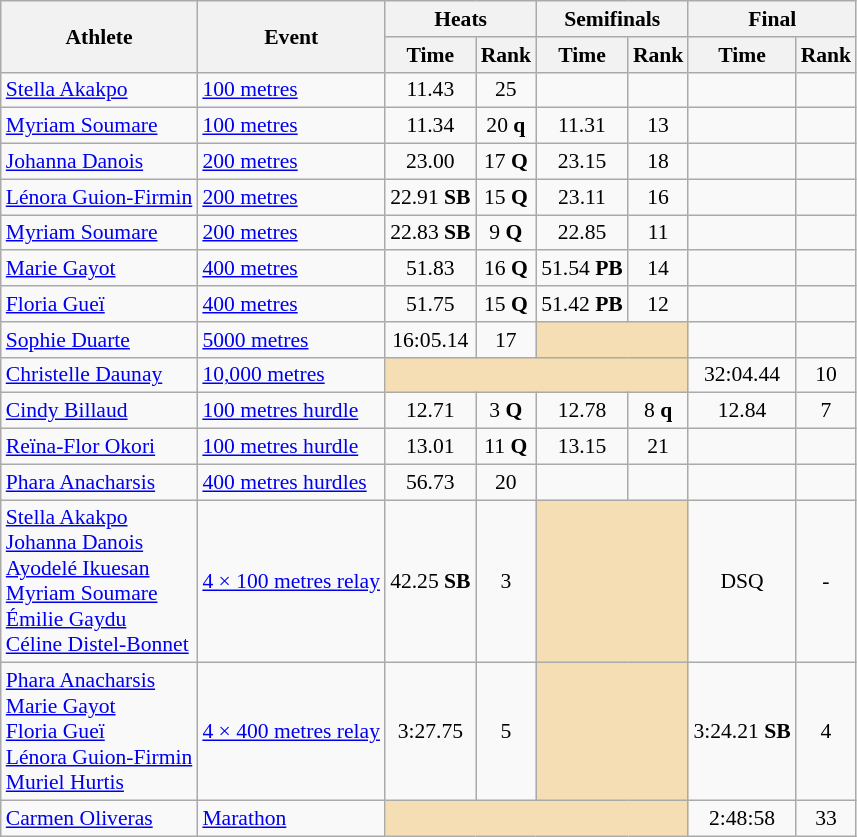<table class=wikitable style="font-size:90%;">
<tr>
<th rowspan="2">Athlete</th>
<th rowspan="2">Event</th>
<th colspan="2">Heats</th>
<th colspan="2">Semifinals</th>
<th colspan="2">Final</th>
</tr>
<tr>
<th>Time</th>
<th>Rank</th>
<th>Time</th>
<th>Rank</th>
<th>Time</th>
<th>Rank</th>
</tr>
<tr style="border-top: single;">
<td><a href='#'>Stella Akakpo</a></td>
<td><a href='#'>100 metres</a></td>
<td align=center>11.43</td>
<td align=center>25</td>
<td align=center></td>
<td align=center></td>
<td align=center></td>
<td align=center></td>
</tr>
<tr style="border-top: single;">
<td><a href='#'>Myriam Soumare</a></td>
<td><a href='#'>100 metres</a></td>
<td align=center>11.34</td>
<td align=center>20 <strong>q</strong></td>
<td align=center>11.31</td>
<td align=center>13</td>
<td align=center></td>
<td align=center></td>
</tr>
<tr style="border-top: single;">
<td><a href='#'>Johanna Danois</a></td>
<td><a href='#'>200 metres</a></td>
<td align=center>23.00</td>
<td align=center>17 <strong>Q</strong></td>
<td align=center>23.15</td>
<td align=center>18</td>
<td align=center></td>
<td align=center></td>
</tr>
<tr style="border-top: single;">
<td><a href='#'>Lénora Guion-Firmin</a></td>
<td><a href='#'>200 metres</a></td>
<td align=center>22.91 <strong>SB</strong></td>
<td align=center>15 <strong>Q</strong></td>
<td align=center>23.11</td>
<td align=center>16</td>
<td align=center></td>
<td align=center></td>
</tr>
<tr style="border-top: single;">
<td><a href='#'>Myriam Soumare</a></td>
<td><a href='#'>200 metres</a></td>
<td align=center>22.83 <strong>SB</strong></td>
<td align=center>9 <strong>Q</strong></td>
<td align=center>22.85</td>
<td align=center>11</td>
<td align=center></td>
<td align=center></td>
</tr>
<tr style="border-top: single;">
<td><a href='#'>Marie Gayot</a></td>
<td><a href='#'>400 metres</a></td>
<td align=center>51.83</td>
<td align=center>16 <strong>Q</strong></td>
<td align=center>51.54 <strong>PB</strong></td>
<td align=center>14</td>
<td align=center></td>
<td align=center></td>
</tr>
<tr style="border-top: single;">
<td><a href='#'>Floria Gueï</a></td>
<td><a href='#'>400 metres</a></td>
<td align=center>51.75</td>
<td align=center>15 <strong>Q</strong></td>
<td align=center>51.42 <strong>PB</strong></td>
<td align=center>12</td>
<td align=center></td>
<td align=center></td>
</tr>
<tr style="border-top: single;">
<td><a href='#'>Sophie Duarte</a></td>
<td><a href='#'>5000 metres</a></td>
<td align=center>16:05.14</td>
<td align=center>17</td>
<td colspan= 2 bgcolor="wheat"></td>
<td align=center></td>
<td align=center></td>
</tr>
<tr style="border-top: single;">
<td><a href='#'>Christelle Daunay</a></td>
<td><a href='#'>10,000 metres</a></td>
<td colspan= 4 bgcolor="wheat"></td>
<td align=center>32:04.44</td>
<td align=center>10</td>
</tr>
<tr style="border-top: single;">
<td><a href='#'>Cindy Billaud</a></td>
<td><a href='#'>100 metres hurdle</a></td>
<td align=center>12.71</td>
<td align=center>3 <strong>Q</strong></td>
<td align=center>12.78</td>
<td align=center>8 <strong>q</strong></td>
<td align=center>12.84</td>
<td align=center>7</td>
</tr>
<tr style="border-top: single;">
<td><a href='#'>Reïna-Flor Okori</a></td>
<td><a href='#'>100 metres hurdle</a></td>
<td align=center>13.01</td>
<td align=center>11 <strong>Q</strong></td>
<td align=center>13.15</td>
<td align=center>21</td>
<td align=center></td>
<td align=center></td>
</tr>
<tr style="border-top: single;">
<td><a href='#'>Phara Anacharsis</a></td>
<td><a href='#'>400 metres hurdles</a></td>
<td align=center>56.73</td>
<td align=center>20</td>
<td align=center></td>
<td align=center></td>
<td align=center></td>
<td align=center></td>
</tr>
<tr style="border-top: single;">
<td><a href='#'>Stella Akakpo</a><br><a href='#'>Johanna Danois</a><br><a href='#'>Ayodelé Ikuesan</a><br><a href='#'>Myriam Soumare</a><br><a href='#'>Émilie Gaydu</a><br><a href='#'>Céline Distel-Bonnet</a></td>
<td><a href='#'>4 × 100 metres relay</a></td>
<td align=center>42.25 <strong>SB</strong></td>
<td align=center>3</td>
<td colspan= 2 bgcolor="wheat"></td>
<td align=center>DSQ</td>
<td align=center>-</td>
</tr>
<tr style="border-top: single;">
<td><a href='#'>Phara Anacharsis</a><br><a href='#'>Marie Gayot</a><br><a href='#'>Floria Gueï</a><br><a href='#'>Lénora Guion-Firmin</a><br><a href='#'>Muriel Hurtis</a></td>
<td><a href='#'>4 × 400 metres relay</a></td>
<td align=center>3:27.75</td>
<td align=center>5</td>
<td colspan= 2 bgcolor="wheat"></td>
<td align=center>3:24.21 <strong>SB</strong></td>
<td align=center>4</td>
</tr>
<tr style="border-top: single;">
<td><a href='#'>Carmen Oliveras</a></td>
<td><a href='#'>Marathon</a></td>
<td colspan= 4 bgcolor="wheat"></td>
<td align=center>2:48:58</td>
<td align=center>33</td>
</tr>
</table>
